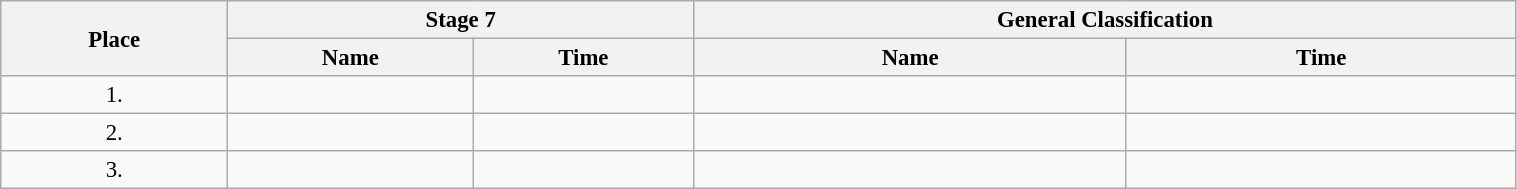<table class=wikitable style="font-size:95%" width="80%">
<tr>
<th rowspan="2">Place</th>
<th colspan="2">Stage 7</th>
<th colspan="2">General Classification</th>
</tr>
<tr>
<th>Name</th>
<th>Time</th>
<th>Name</th>
<th>Time</th>
</tr>
<tr>
<td align="center">1.</td>
<td></td>
<td></td>
<td></td>
<td></td>
</tr>
<tr>
<td align="center">2.</td>
<td></td>
<td></td>
<td></td>
<td></td>
</tr>
<tr>
<td align="center">3.</td>
<td></td>
<td></td>
<td></td>
<td></td>
</tr>
</table>
